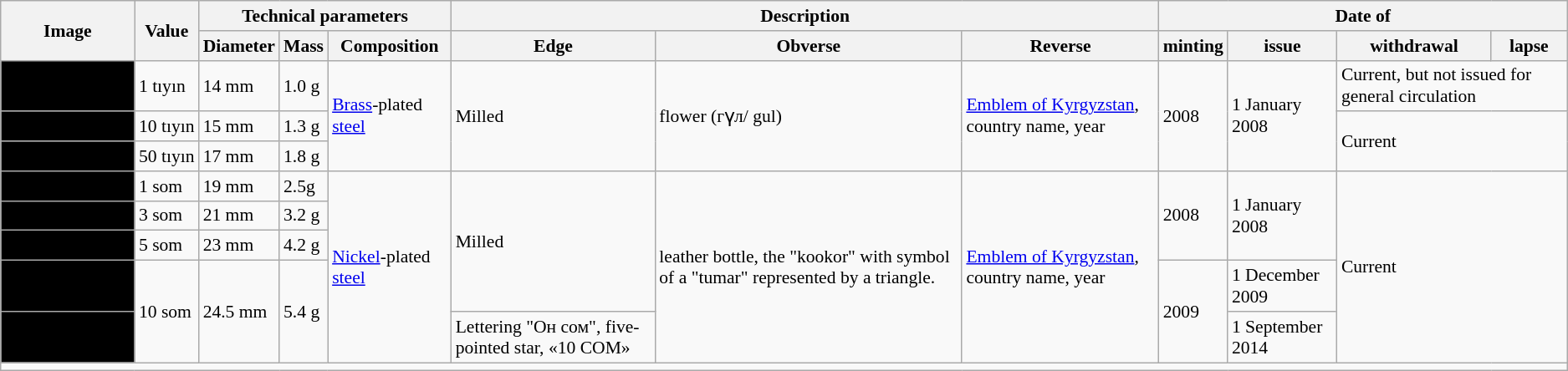<table class="wikitable" style="font-size: 90%">
<tr>
<th rowspan="2">Image</th>
<th rowspan="2">Value</th>
<th colspan="3">Technical parameters</th>
<th colspan="3">Description</th>
<th colspan="4">Date of</th>
</tr>
<tr>
<th>Diameter</th>
<th>Mass</th>
<th>Composition</th>
<th>Edge</th>
<th>Obverse</th>
<th>Reverse</th>
<th>minting</th>
<th>issue</th>
<th>withdrawal</th>
<th>lapse</th>
</tr>
<tr>
<td align="center" bgcolor="#000000" width="100px"></td>
<td>1 tıyın</td>
<td>14 mm</td>
<td>1.0 g</td>
<td rowspan="3"><a href='#'>Brass</a>-plated <a href='#'>steel</a></td>
<td rowspan="3">Milled</td>
<td rowspan="3">flower (гүл/ gul)</td>
<td rowspan="3"><a href='#'>Emblem of Kyrgyzstan</a>, country name, year</td>
<td rowspan="3">2008</td>
<td rowspan="3">1 January 2008</td>
<td colspan="2">Current, but not issued for general circulation</td>
</tr>
<tr>
<td align="center" bgcolor="#000000"></td>
<td>10 tıyın</td>
<td>15 mm</td>
<td>1.3 g</td>
<td rowspan="2" colspan="2">Current</td>
</tr>
<tr>
<td align="center" bgcolor="#000000"></td>
<td>50 tıyın</td>
<td>17 mm</td>
<td>1.8 g</td>
</tr>
<tr>
<td align="center" bgcolor="#000000"></td>
<td>1 som</td>
<td>19 mm</td>
<td>2.5g</td>
<td rowspan="5"><a href='#'>Nickel</a>-plated <a href='#'>steel</a></td>
<td rowspan="4">Milled</td>
<td rowspan="5">leather bottle, the "kookor" with symbol of a "tumar" represented by a triangle.</td>
<td rowspan="5"><a href='#'>Emblem of Kyrgyzstan</a>, country name, year</td>
<td rowspan="3">2008</td>
<td rowspan="3">1 January 2008</td>
<td rowspan="5" colspan="2">Current</td>
</tr>
<tr>
<td align="center" bgcolor="#000000"></td>
<td>3 som</td>
<td>21 mm</td>
<td>3.2 g</td>
</tr>
<tr>
<td align="center" bgcolor="#000000"></td>
<td>5 som</td>
<td>23 mm</td>
<td>4.2 g</td>
</tr>
<tr>
<td align="center" bgcolor="#000000"></td>
<td rowspan="2">10 som</td>
<td rowspan="2">24.5 mm</td>
<td rowspan="2">5.4 g</td>
<td rowspan="2">2009</td>
<td>1 December 2009</td>
</tr>
<tr>
<td align="center" bgcolor="#000000"></td>
<td>Lettering "Он сом", five-pointed star, «10 СОМ»</td>
<td>1 September 2014</td>
</tr>
<tr>
<td colspan="16"></td>
</tr>
</table>
